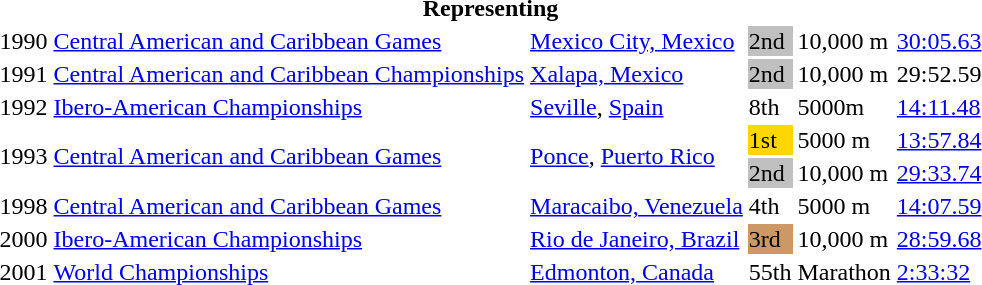<table>
<tr>
<th colspan="6">Representing </th>
</tr>
<tr>
<td>1990</td>
<td><a href='#'>Central American and Caribbean Games</a></td>
<td><a href='#'>Mexico City, Mexico</a></td>
<td bgcolor="silver">2nd</td>
<td>10,000 m</td>
<td><a href='#'>30:05.63</a></td>
</tr>
<tr>
<td>1991</td>
<td><a href='#'>Central American and Caribbean Championships</a></td>
<td><a href='#'>Xalapa, Mexico</a></td>
<td bgcolor="silver">2nd</td>
<td>10,000 m</td>
<td>29:52.59</td>
</tr>
<tr>
<td>1992</td>
<td><a href='#'>Ibero-American Championships</a></td>
<td><a href='#'>Seville</a>, <a href='#'>Spain</a></td>
<td>8th</td>
<td>5000m</td>
<td><a href='#'>14:11.48</a></td>
</tr>
<tr>
<td rowspan=2>1993</td>
<td rowspan=2><a href='#'>Central American and Caribbean Games</a></td>
<td rowspan=2><a href='#'>Ponce</a>, <a href='#'>Puerto Rico</a></td>
<td bgcolor="gold">1st</td>
<td>5000 m</td>
<td><a href='#'>13:57.84</a></td>
</tr>
<tr>
<td bgcolor="silver">2nd</td>
<td>10,000 m</td>
<td><a href='#'>29:33.74</a></td>
</tr>
<tr>
<td>1998</td>
<td><a href='#'>Central American and Caribbean Games</a></td>
<td><a href='#'>Maracaibo, Venezuela</a></td>
<td>4th</td>
<td>5000 m</td>
<td><a href='#'>14:07.59</a></td>
</tr>
<tr>
<td>2000</td>
<td><a href='#'>Ibero-American Championships</a></td>
<td><a href='#'>Rio de Janeiro, Brazil</a></td>
<td bgcolor=cc9966>3rd</td>
<td>10,000 m</td>
<td><a href='#'>28:59.68</a></td>
</tr>
<tr>
<td>2001</td>
<td><a href='#'>World Championships</a></td>
<td><a href='#'>Edmonton, Canada</a></td>
<td>55th</td>
<td>Marathon</td>
<td><a href='#'>2:33:32</a></td>
</tr>
</table>
